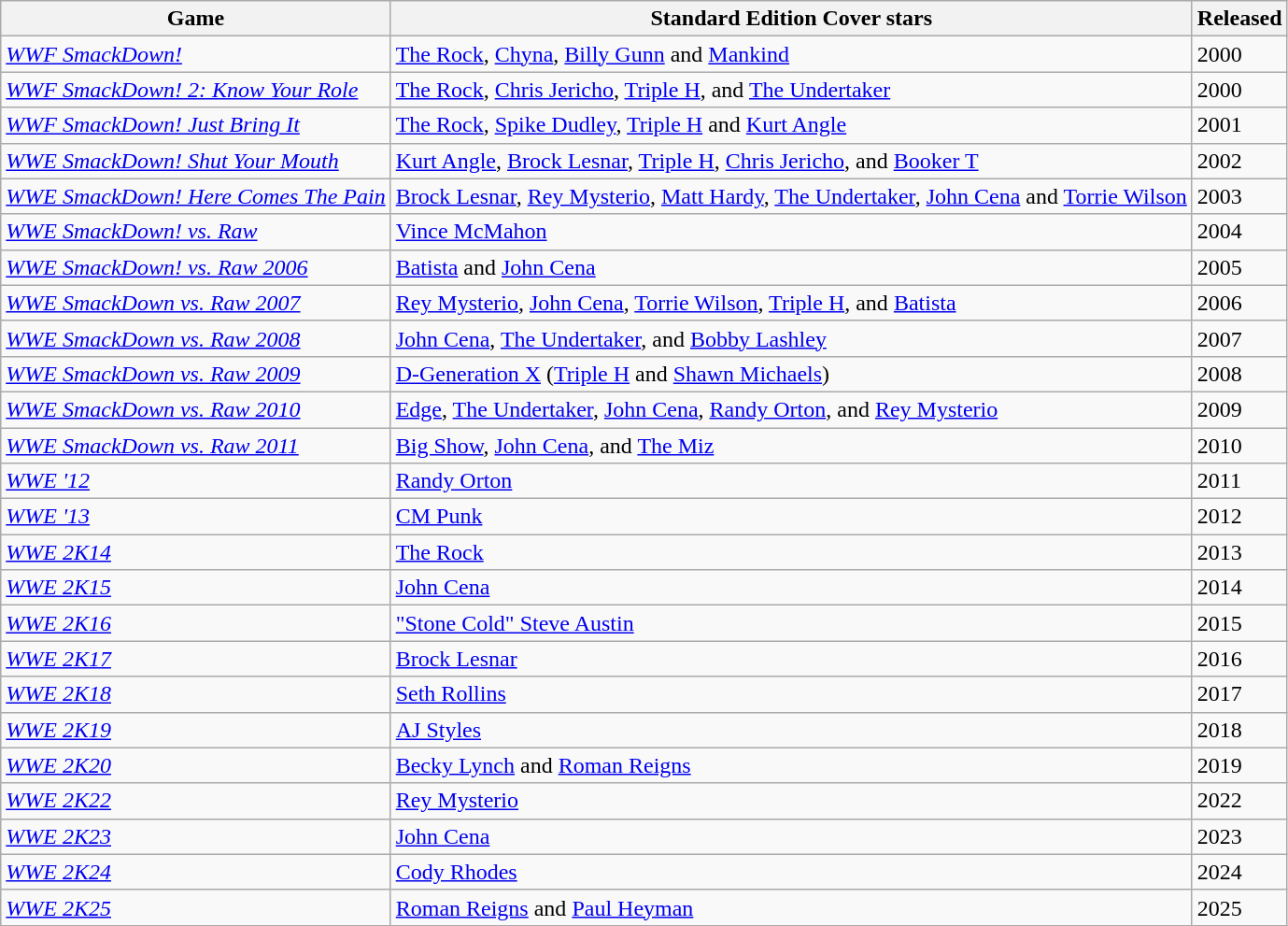<table class="wikitable sortable">
<tr>
<th>Game</th>
<th>Standard Edition Cover stars</th>
<th>Released</th>
</tr>
<tr>
<td><em><a href='#'>WWF SmackDown!</a></em></td>
<td><a href='#'>The Rock</a>, <a href='#'>Chyna</a>, <a href='#'>Billy Gunn</a> and <a href='#'>Mankind</a></td>
<td>2000</td>
</tr>
<tr>
<td><em><a href='#'>WWF SmackDown! 2: Know Your Role</a></em></td>
<td><a href='#'>The Rock</a>, <a href='#'>Chris Jericho</a>, <a href='#'>Triple H</a>, and <a href='#'>The Undertaker</a></td>
<td>2000</td>
</tr>
<tr>
<td><em><a href='#'>WWF SmackDown! Just Bring It</a></em></td>
<td><a href='#'>The Rock</a>, <a href='#'>Spike Dudley</a>, <a href='#'>Triple H</a> and <a href='#'>Kurt Angle</a></td>
<td>2001</td>
</tr>
<tr>
<td><em><a href='#'>WWE SmackDown! Shut Your Mouth</a></em></td>
<td><a href='#'>Kurt Angle</a>, <a href='#'>Brock Lesnar</a>, <a href='#'>Triple H</a>, <a href='#'>Chris Jericho</a>, and <a href='#'>Booker T</a></td>
<td>2002</td>
</tr>
<tr>
<td><em><a href='#'>WWE SmackDown! Here Comes The Pain</a></em></td>
<td><a href='#'>Brock Lesnar</a>, <a href='#'>Rey Mysterio</a>, <a href='#'>Matt Hardy</a>, <a href='#'>The Undertaker</a>, <a href='#'>John Cena</a> and <a href='#'>Torrie Wilson</a></td>
<td>2003</td>
</tr>
<tr>
<td><em><a href='#'>WWE SmackDown! vs. Raw</a></em></td>
<td><a href='#'>Vince McMahon</a></td>
<td>2004</td>
</tr>
<tr>
<td><em><a href='#'>WWE SmackDown! vs. Raw 2006</a></em></td>
<td><a href='#'>Batista</a> and <a href='#'>John Cena</a></td>
<td>2005</td>
</tr>
<tr>
<td><em><a href='#'>WWE SmackDown vs. Raw 2007</a></em></td>
<td><a href='#'>Rey Mysterio</a>, <a href='#'>John Cena</a>, <a href='#'>Torrie Wilson</a>, <a href='#'>Triple H</a>, and <a href='#'>Batista</a></td>
<td>2006</td>
</tr>
<tr>
<td><em><a href='#'>WWE SmackDown vs. Raw 2008</a></em></td>
<td><a href='#'>John Cena</a>, <a href='#'>The Undertaker</a>, and <a href='#'>Bobby Lashley</a></td>
<td>2007</td>
</tr>
<tr>
<td><em><a href='#'>WWE SmackDown vs. Raw 2009</a></em></td>
<td><a href='#'>D-Generation X</a> (<a href='#'>Triple H</a> and <a href='#'>Shawn Michaels</a>)</td>
<td>2008</td>
</tr>
<tr>
<td><em><a href='#'>WWE SmackDown vs. Raw 2010</a></em></td>
<td><a href='#'>Edge</a>, <a href='#'>The Undertaker</a>, <a href='#'>John Cena</a>, <a href='#'>Randy Orton</a>, and <a href='#'>Rey Mysterio</a></td>
<td>2009</td>
</tr>
<tr>
<td><em><a href='#'>WWE SmackDown vs. Raw 2011</a></em></td>
<td><a href='#'>Big Show</a>, <a href='#'>John Cena</a>, and <a href='#'>The Miz</a></td>
<td>2010</td>
</tr>
<tr>
<td><em><a href='#'>WWE '12</a></em></td>
<td><a href='#'>Randy Orton</a></td>
<td>2011</td>
</tr>
<tr>
<td><em><a href='#'>WWE '13</a></em></td>
<td><a href='#'>CM Punk</a></td>
<td>2012</td>
</tr>
<tr>
<td><em><a href='#'>WWE 2K14</a></em></td>
<td><a href='#'>The Rock</a></td>
<td>2013</td>
</tr>
<tr>
<td><em><a href='#'>WWE 2K15</a></em></td>
<td><a href='#'>John Cena</a></td>
<td>2014</td>
</tr>
<tr>
<td><em><a href='#'>WWE 2K16</a></em></td>
<td><a href='#'>"Stone Cold" Steve Austin</a></td>
<td>2015</td>
</tr>
<tr>
<td><em><a href='#'>WWE 2K17</a></em></td>
<td><a href='#'>Brock Lesnar</a></td>
<td>2016</td>
</tr>
<tr>
<td><em><a href='#'>WWE 2K18</a></em></td>
<td><a href='#'>Seth Rollins</a></td>
<td>2017</td>
</tr>
<tr>
<td><em><a href='#'>WWE 2K19</a></em></td>
<td><a href='#'>AJ Styles</a></td>
<td>2018</td>
</tr>
<tr>
<td><em><a href='#'>WWE 2K20</a></em></td>
<td><a href='#'>Becky Lynch</a> and <a href='#'>Roman Reigns</a></td>
<td>2019</td>
</tr>
<tr>
<td><em><a href='#'>WWE 2K22</a></em></td>
<td><a href='#'>Rey Mysterio</a></td>
<td>2022</td>
</tr>
<tr>
<td><em><a href='#'>WWE 2K23</a></em></td>
<td><a href='#'>John Cena</a></td>
<td>2023</td>
</tr>
<tr>
<td><em><a href='#'>WWE 2K24</a></em></td>
<td><a href='#'>Cody Rhodes</a></td>
<td>2024</td>
</tr>
<tr>
<td><em><a href='#'>WWE 2K25</a></em></td>
<td><a href='#'>Roman Reigns</a> and <a href='#'>Paul Heyman</a></td>
<td>2025</td>
</tr>
</table>
